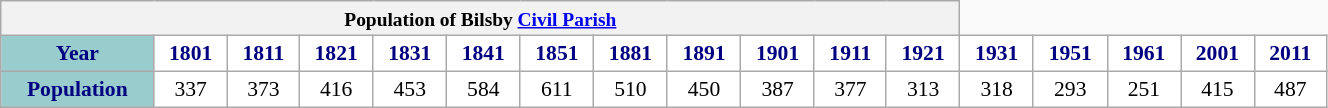<table class="wikitable" style="font-size:90%; width:70%; border:0; text-align:center; line-height:120%;">
<tr>
<th colspan="12" style="text-align:center;font-size:90%;">Population of Bilsby <a href='#'>Civil Parish</a></th>
</tr>
<tr>
<th style="background:#9cc; color:navy; height:17px;">Year</th>
<th style="background:#fff; color:navy;">1801</th>
<th style="background:#fff; color:navy;">1811</th>
<th style="background:#fff; color:navy;">1821</th>
<th style="background:#fff; color:navy;">1831</th>
<th style="background:#fff; color:navy;">1841</th>
<th style="background:#fff; color:navy;">1851</th>
<th style="background:#fff; color:navy;">1881</th>
<th style="background:#fff; color:navy;">1891</th>
<th style="background:#fff; color:navy;">1901</th>
<th style="background:#fff; color:navy;">1911</th>
<th style="background:#fff; color:navy;">1921</th>
<th style="background:#fff; color:navy;">1931</th>
<th style="background:#fff; color:navy;">1951</th>
<th style="background:#fff; color:navy;">1961</th>
<th style="background:#fff; color:navy;">2001</th>
<th style="background:#fff; color:navy;">2011</th>
</tr>
<tr style="text-align:center;">
<th style="background:#9cc; color:navy; height:17px;">Population</th>
<td style="background:#fff; color:black;">337</td>
<td style="background:#fff; color:black;">373</td>
<td style="background:#fff; color:black;">416</td>
<td style="background:#fff; color:black;">453</td>
<td style="background:#fff; color:black;">584</td>
<td style="background:#fff; color:black;">611</td>
<td style="background:#fff; color:black;">510</td>
<td style="background:#fff; color:black;">450</td>
<td style="background:#fff; color:black;">387</td>
<td style="background:#fff; color:black;">377</td>
<td style="background:#fff; color:black;">313</td>
<td style="background:#fff; color:black;">318</td>
<td style="background:#fff; color:black;">293</td>
<td style="background:#fff; color:black;">251</td>
<td style="background:#fff; color:black;">415</td>
<td style="background:#fff; color:blsck;">487</td>
</tr>
</table>
